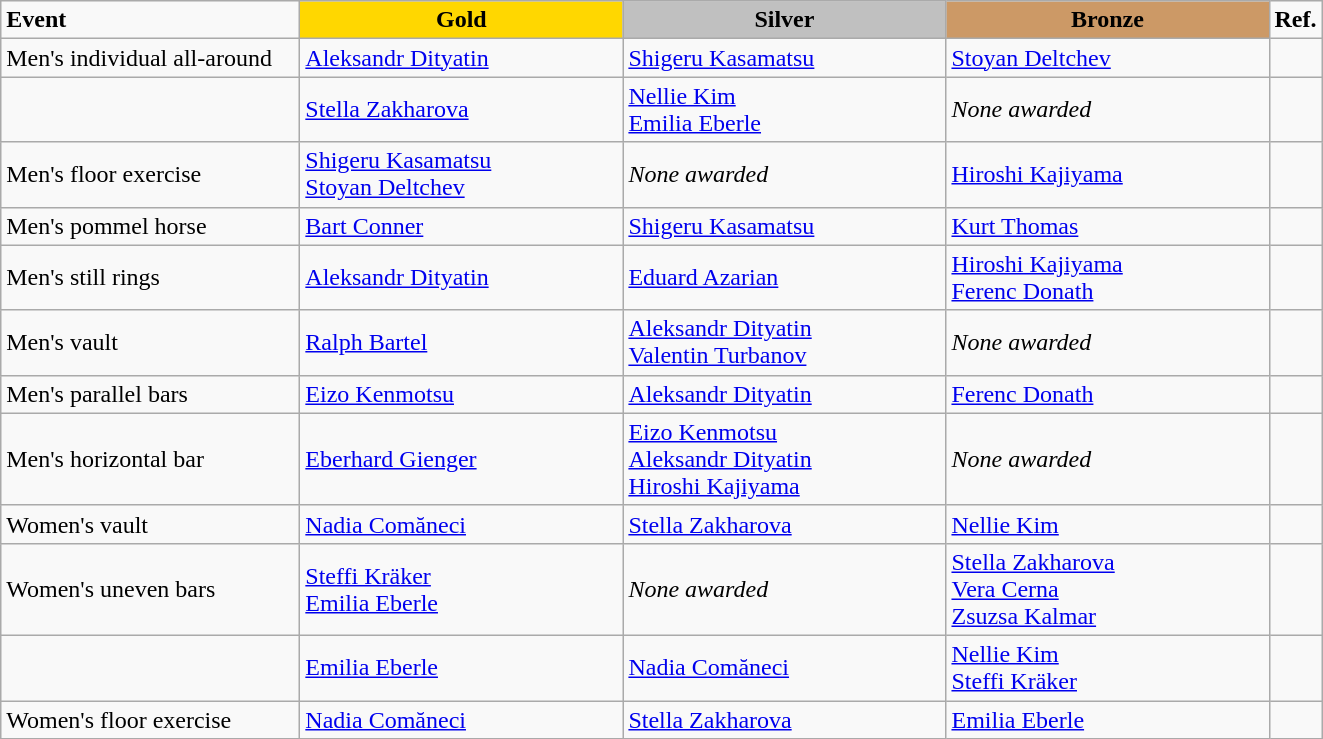<table class="wikitable">
<tr>
<td style="width:12em;"><strong>Event</strong></td>
<td style="text-align:center; background:gold; width:13em;"><strong>Gold</strong></td>
<td style="text-align:center; background:silver; width:13em;"><strong>Silver</strong></td>
<td style="text-align:center; background:#c96; width:13em;"><strong>Bronze</strong></td>
<td style="width:1em;"><strong>Ref.</strong></td>
</tr>
<tr>
<td>Men's individual all-around</td>
<td> <a href='#'>Aleksandr Dityatin</a></td>
<td> <a href='#'>Shigeru Kasamatsu</a></td>
<td> <a href='#'>Stoyan Deltchev</a></td>
<td></td>
</tr>
<tr>
<td></td>
<td> <a href='#'>Stella Zakharova</a></td>
<td> <a href='#'>Nellie Kim</a> <br>  <a href='#'>Emilia Eberle</a></td>
<td><em>None awarded</em></td>
<td></td>
</tr>
<tr>
<td>Men's floor exercise</td>
<td> <a href='#'>Shigeru Kasamatsu</a><br> <a href='#'>Stoyan Deltchev</a></td>
<td><em>None awarded</em></td>
<td> <a href='#'>Hiroshi Kajiyama</a></td>
<td></td>
</tr>
<tr>
<td>Men's pommel horse</td>
<td> <a href='#'>Bart Conner</a></td>
<td> <a href='#'>Shigeru Kasamatsu</a></td>
<td> <a href='#'>Kurt Thomas</a></td>
<td></td>
</tr>
<tr>
<td>Men's still rings</td>
<td> <a href='#'>Aleksandr Dityatin</a></td>
<td> <a href='#'>Eduard Azarian</a></td>
<td> <a href='#'>Hiroshi Kajiyama</a><br> <a href='#'>Ferenc Donath</a></td>
<td></td>
</tr>
<tr>
<td>Men's vault</td>
<td> <a href='#'>Ralph Bartel</a></td>
<td> <a href='#'>Aleksandr Dityatin</a><br> <a href='#'>Valentin Turbanov</a></td>
<td><em>None awarded</em></td>
<td></td>
</tr>
<tr>
<td>Men's parallel bars</td>
<td> <a href='#'>Eizo Kenmotsu</a></td>
<td> <a href='#'>Aleksandr Dityatin</a></td>
<td> <a href='#'>Ferenc Donath</a></td>
<td></td>
</tr>
<tr>
<td>Men's horizontal bar</td>
<td> <a href='#'>Eberhard Gienger</a></td>
<td> <a href='#'>Eizo Kenmotsu</a><br> <a href='#'>Aleksandr Dityatin</a><br> <a href='#'>Hiroshi Kajiyama</a></td>
<td><em>None awarded</em></td>
<td></td>
</tr>
<tr>
<td>Women's vault</td>
<td> <a href='#'>Nadia Comăneci</a></td>
<td> <a href='#'>Stella Zakharova</a></td>
<td> <a href='#'>Nellie Kim</a></td>
<td></td>
</tr>
<tr>
<td>Women's uneven bars</td>
<td> <a href='#'>Steffi Kräker</a> <br>  <a href='#'>Emilia Eberle</a></td>
<td><em>None awarded</em></td>
<td> <a href='#'>Stella Zakharova</a> <br>  <a href='#'>Vera Cerna</a> <br>  <a href='#'>Zsuzsa Kalmar</a></td>
<td></td>
</tr>
<tr>
<td></td>
<td> <a href='#'>Emilia Eberle</a></td>
<td> <a href='#'>Nadia Comăneci</a></td>
<td> <a href='#'>Nellie Kim</a> <br>  <a href='#'>Steffi Kräker</a></td>
<td></td>
</tr>
<tr>
<td>Women's floor exercise</td>
<td> <a href='#'>Nadia Comăneci</a></td>
<td> <a href='#'>Stella Zakharova</a></td>
<td> <a href='#'>Emilia Eberle</a></td>
<td></td>
</tr>
</table>
